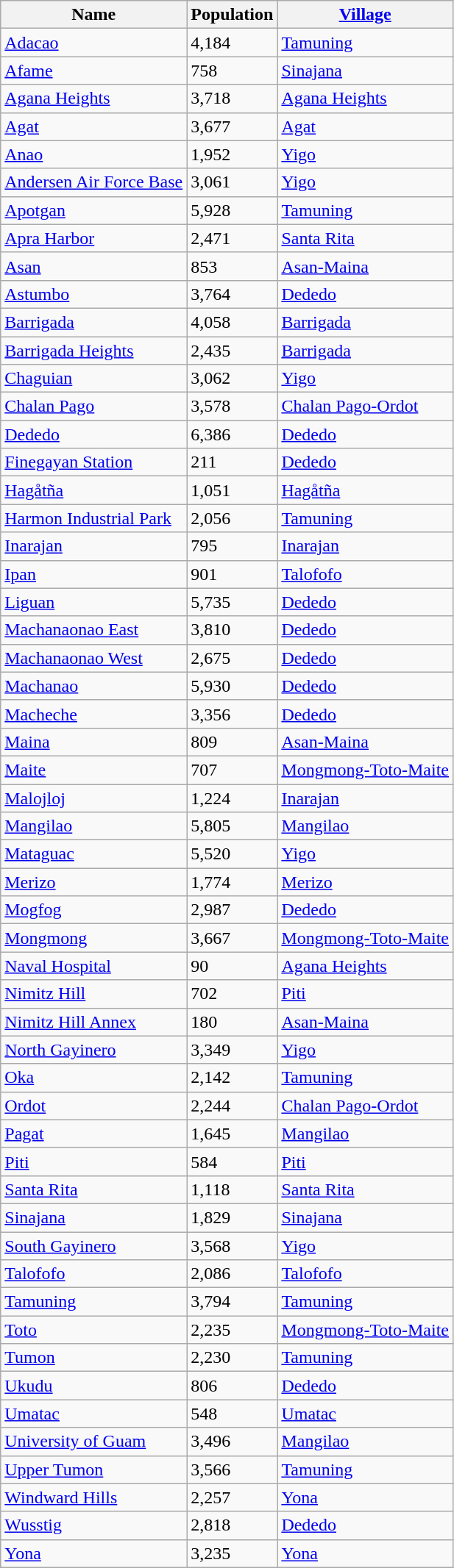<table class="wikitable sortable">
<tr>
<th>Name</th>
<th>Population</th>
<th><a href='#'>Village</a></th>
</tr>
<tr>
<td><a href='#'>Adacao</a></td>
<td>4,184</td>
<td><a href='#'>Tamuning</a></td>
</tr>
<tr>
<td><a href='#'>Afame</a></td>
<td>758</td>
<td><a href='#'>Sinajana</a></td>
</tr>
<tr>
<td><a href='#'>Agana Heights</a></td>
<td>3,718</td>
<td><a href='#'>Agana Heights</a></td>
</tr>
<tr>
<td><a href='#'>Agat</a></td>
<td>3,677</td>
<td><a href='#'>Agat</a></td>
</tr>
<tr>
<td><a href='#'>Anao</a></td>
<td>1,952</td>
<td><a href='#'>Yigo</a></td>
</tr>
<tr>
<td><a href='#'>Andersen Air Force Base</a></td>
<td>3,061</td>
<td><a href='#'>Yigo</a></td>
</tr>
<tr>
<td><a href='#'>Apotgan</a></td>
<td>5,928</td>
<td><a href='#'>Tamuning</a></td>
</tr>
<tr>
<td><a href='#'>Apra Harbor</a></td>
<td>2,471</td>
<td><a href='#'>Santa Rita</a></td>
</tr>
<tr>
<td><a href='#'>Asan</a></td>
<td>853</td>
<td><a href='#'>Asan-Maina</a></td>
</tr>
<tr>
<td><a href='#'>Astumbo</a></td>
<td>3,764</td>
<td><a href='#'>Dededo</a></td>
</tr>
<tr>
<td><a href='#'>Barrigada</a></td>
<td>4,058</td>
<td><a href='#'>Barrigada</a></td>
</tr>
<tr>
<td><a href='#'>Barrigada Heights</a></td>
<td>2,435</td>
<td><a href='#'>Barrigada</a></td>
</tr>
<tr>
<td><a href='#'>Chaguian</a></td>
<td>3,062</td>
<td><a href='#'>Yigo</a></td>
</tr>
<tr>
<td><a href='#'>Chalan Pago</a></td>
<td>3,578</td>
<td><a href='#'>Chalan Pago-Ordot</a></td>
</tr>
<tr>
<td><a href='#'>Dededo</a></td>
<td>6,386</td>
<td><a href='#'>Dededo</a></td>
</tr>
<tr>
<td><a href='#'>Finegayan Station</a></td>
<td>211</td>
<td><a href='#'>Dededo</a></td>
</tr>
<tr>
<td><a href='#'>Hagåtña</a></td>
<td>1,051</td>
<td><a href='#'>Hagåtña</a></td>
</tr>
<tr>
<td><a href='#'>Harmon Industrial Park</a></td>
<td>2,056</td>
<td><a href='#'>Tamuning</a></td>
</tr>
<tr>
<td><a href='#'>Inarajan</a></td>
<td>795</td>
<td><a href='#'>Inarajan</a></td>
</tr>
<tr>
<td><a href='#'>Ipan</a></td>
<td>901</td>
<td><a href='#'>Talofofo</a></td>
</tr>
<tr>
<td><a href='#'>Liguan</a></td>
<td>5,735</td>
<td><a href='#'>Dededo</a></td>
</tr>
<tr>
<td><a href='#'>Machanaonao East</a></td>
<td>3,810</td>
<td><a href='#'>Dededo</a></td>
</tr>
<tr>
<td><a href='#'>Machanaonao West</a></td>
<td>2,675</td>
<td><a href='#'>Dededo</a></td>
</tr>
<tr>
<td><a href='#'>Machanao</a></td>
<td>5,930</td>
<td><a href='#'>Dededo</a></td>
</tr>
<tr>
<td><a href='#'>Macheche</a></td>
<td>3,356</td>
<td><a href='#'>Dededo</a></td>
</tr>
<tr>
<td><a href='#'>Maina</a></td>
<td>809</td>
<td><a href='#'>Asan-Maina</a></td>
</tr>
<tr>
<td><a href='#'>Maite</a></td>
<td>707</td>
<td><a href='#'>Mongmong-Toto-Maite</a></td>
</tr>
<tr>
<td><a href='#'>Malojloj</a></td>
<td>1,224</td>
<td><a href='#'>Inarajan</a></td>
</tr>
<tr>
<td><a href='#'>Mangilao</a></td>
<td>5,805</td>
<td><a href='#'>Mangilao</a></td>
</tr>
<tr>
<td><a href='#'>Mataguac</a></td>
<td>5,520</td>
<td><a href='#'>Yigo</a></td>
</tr>
<tr>
<td><a href='#'>Merizo</a></td>
<td>1,774</td>
<td><a href='#'>Merizo</a></td>
</tr>
<tr>
<td><a href='#'>Mogfog</a></td>
<td>2,987</td>
<td><a href='#'>Dededo</a></td>
</tr>
<tr>
<td><a href='#'>Mongmong</a></td>
<td>3,667</td>
<td><a href='#'>Mongmong-Toto-Maite</a></td>
</tr>
<tr>
<td><a href='#'>Naval Hospital</a></td>
<td>90</td>
<td><a href='#'>Agana Heights</a></td>
</tr>
<tr>
<td><a href='#'>Nimitz Hill</a></td>
<td>702</td>
<td><a href='#'>Piti</a></td>
</tr>
<tr>
<td><a href='#'>Nimitz Hill Annex</a></td>
<td>180</td>
<td><a href='#'>Asan-Maina</a></td>
</tr>
<tr>
<td><a href='#'>North Gayinero</a></td>
<td>3,349</td>
<td><a href='#'>Yigo</a></td>
</tr>
<tr>
<td><a href='#'>Oka</a></td>
<td>2,142</td>
<td><a href='#'>Tamuning</a></td>
</tr>
<tr>
<td><a href='#'>Ordot</a></td>
<td>2,244</td>
<td><a href='#'>Chalan Pago-Ordot</a></td>
</tr>
<tr>
<td><a href='#'>Pagat</a></td>
<td>1,645</td>
<td><a href='#'>Mangilao</a></td>
</tr>
<tr>
<td><a href='#'>Piti</a></td>
<td>584</td>
<td><a href='#'>Piti</a></td>
</tr>
<tr>
<td><a href='#'>Santa Rita</a></td>
<td>1,118</td>
<td><a href='#'>Santa Rita</a></td>
</tr>
<tr>
<td><a href='#'>Sinajana</a></td>
<td>1,829</td>
<td><a href='#'>Sinajana</a></td>
</tr>
<tr>
<td><a href='#'>South Gayinero</a></td>
<td>3,568</td>
<td><a href='#'>Yigo</a></td>
</tr>
<tr>
<td><a href='#'>Talofofo</a></td>
<td>2,086</td>
<td><a href='#'>Talofofo</a></td>
</tr>
<tr>
<td><a href='#'>Tamuning</a></td>
<td>3,794</td>
<td><a href='#'>Tamuning</a></td>
</tr>
<tr>
<td><a href='#'>Toto</a></td>
<td>2,235</td>
<td><a href='#'>Mongmong-Toto-Maite</a></td>
</tr>
<tr>
<td><a href='#'>Tumon</a></td>
<td>2,230</td>
<td><a href='#'>Tamuning</a></td>
</tr>
<tr>
<td><a href='#'>Ukudu</a></td>
<td>806</td>
<td><a href='#'>Dededo</a></td>
</tr>
<tr>
<td><a href='#'>Umatac</a></td>
<td>548</td>
<td><a href='#'>Umatac</a></td>
</tr>
<tr>
<td><a href='#'>University of Guam</a></td>
<td>3,496</td>
<td><a href='#'>Mangilao</a></td>
</tr>
<tr>
<td><a href='#'>Upper Tumon</a></td>
<td>3,566</td>
<td><a href='#'>Tamuning</a></td>
</tr>
<tr>
<td><a href='#'>Windward Hills</a></td>
<td>2,257</td>
<td><a href='#'>Yona</a></td>
</tr>
<tr>
<td><a href='#'>Wusstig</a></td>
<td>2,818</td>
<td><a href='#'>Dededo</a></td>
</tr>
<tr>
<td><a href='#'>Yona</a></td>
<td>3,235</td>
<td><a href='#'>Yona</a></td>
</tr>
</table>
